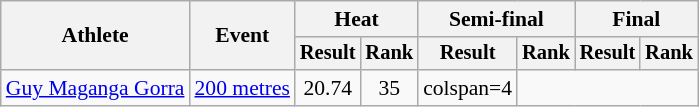<table class="wikitable" style="font-size:90%">
<tr>
<th rowspan="2">Athlete</th>
<th rowspan="2">Event</th>
<th colspan="2">Heat</th>
<th colspan="2">Semi-final</th>
<th colspan="2">Final</th>
</tr>
<tr style="font-size:95%">
<th>Result</th>
<th>Rank</th>
<th>Result</th>
<th>Rank</th>
<th>Result</th>
<th>Rank</th>
</tr>
<tr style=text-align:center>
<td style=text-align:left><a href='#'>Guy Maganga Gorra</a></td>
<td style=text-align:left><a href='#'>200 metres</a></td>
<td>20.74</td>
<td>35</td>
<td>colspan=4</td>
</tr>
</table>
